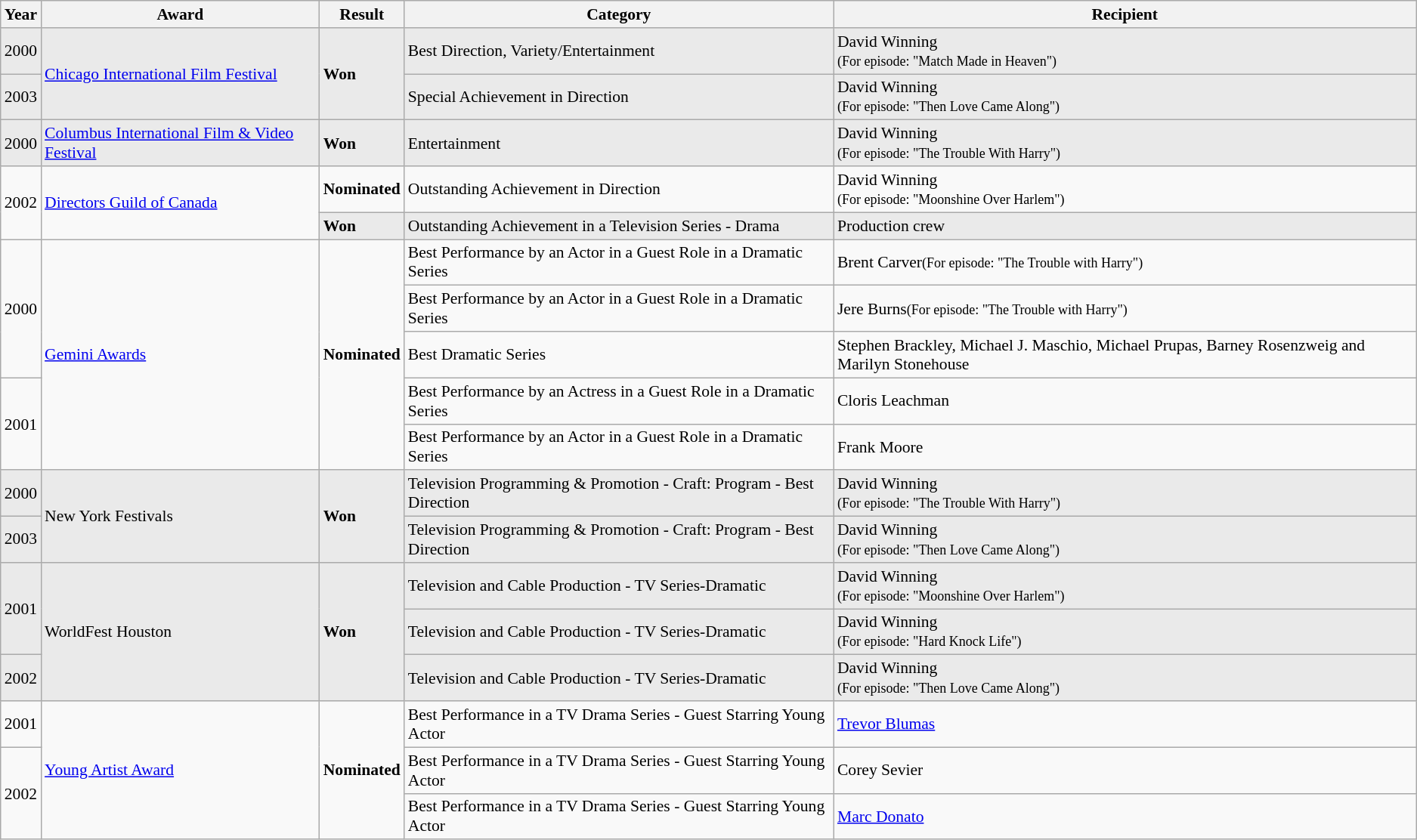<table class="wikitable" style="font-size: 90%;">
<tr>
<th>Year</th>
<th>Award</th>
<th>Result</th>
<th>Category</th>
<th>Recipient</th>
</tr>
<tr style="background-color: #EAEAEA;">
<td>2000</td>
<td rowspan=2><a href='#'>Chicago International Film Festival</a></td>
<td rowspan=2><strong>Won</strong></td>
<td>Best Direction, Variety/Entertainment</td>
<td>David Winning<br><small>(For episode: "Match Made in Heaven")</small></td>
</tr>
<tr style="background-color: #EAEAEA;">
<td>2003</td>
<td>Special Achievement in Direction</td>
<td>David Winning<br><small>(For episode: "Then Love Came Along")</small></td>
</tr>
<tr style="background-color: #EAEAEA;">
<td>2000</td>
<td><a href='#'>Columbus International Film & Video Festival</a></td>
<td><strong>Won</strong></td>
<td>Entertainment</td>
<td>David Winning<br><small>(For episode: "The Trouble With Harry")</small></td>
</tr>
<tr>
<td rowspan=2>2002</td>
<td rowspan=2><a href='#'>Directors Guild of Canada</a></td>
<td><strong>Nominated</strong></td>
<td>Outstanding Achievement in Direction</td>
<td>David Winning<br><small>(For episode: "Moonshine Over Harlem")</small></td>
</tr>
<tr style="background-color: #EAEAEA;">
<td><strong>Won</strong></td>
<td>Outstanding Achievement in a Television Series - Drama</td>
<td>Production crew</td>
</tr>
<tr>
<td rowspan=3>2000</td>
<td rowspan=5><a href='#'>Gemini Awards</a></td>
<td rowspan=5><strong>Nominated</strong></td>
<td>Best Performance by an Actor in a Guest Role in a Dramatic Series</td>
<td>Brent Carver<small>(For episode: "The Trouble with Harry")</small></td>
</tr>
<tr>
<td>Best Performance by an Actor in a Guest Role in a Dramatic Series</td>
<td>Jere Burns<small>(For episode: "The Trouble with Harry")</small></td>
</tr>
<tr>
<td>Best Dramatic Series</td>
<td>Stephen Brackley, Michael J. Maschio, Michael Prupas, Barney Rosenzweig and Marilyn Stonehouse</td>
</tr>
<tr>
<td rowspan=2>2001</td>
<td>Best Performance by an Actress in a Guest Role in a Dramatic Series</td>
<td>Cloris Leachman</td>
</tr>
<tr>
<td>Best Performance by an Actor in a Guest Role in a Dramatic Series</td>
<td>Frank Moore</td>
</tr>
<tr style="background-color: #EAEAEA;">
<td>2000</td>
<td rowspan=2>New York Festivals</td>
<td rowspan=2><strong>Won</strong></td>
<td>Television Programming & Promotion - Craft: Program - Best Direction</td>
<td>David Winning<br><small>(For episode: "The Trouble With Harry")</small></td>
</tr>
<tr style="background-color: #EAEAEA;">
<td>2003</td>
<td>Television Programming & Promotion - Craft: Program - Best Direction</td>
<td>David Winning<br><small>(For episode: "Then Love Came Along")</small></td>
</tr>
<tr style="background-color: #EAEAEA;">
<td rowspan=2>2001</td>
<td rowspan=3>WorldFest Houston</td>
<td rowspan=3><strong>Won</strong></td>
<td>Television and Cable Production - TV Series-Dramatic</td>
<td>David Winning<br><small>(For episode: "Moonshine Over Harlem")</small></td>
</tr>
<tr style="background-color: #EAEAEA;">
<td>Television and Cable Production - TV Series-Dramatic</td>
<td>David Winning<br><small>(For episode: "Hard Knock Life")</small></td>
</tr>
<tr style="background-color: #EAEAEA;">
<td>2002</td>
<td>Television and Cable Production - TV Series-Dramatic</td>
<td>David Winning<br><small>(For episode: "Then Love Came Along")</small></td>
</tr>
<tr>
<td>2001</td>
<td rowspan=3><a href='#'>Young Artist Award</a></td>
<td rowspan=3><strong>Nominated</strong></td>
<td>Best Performance in a TV Drama Series - Guest Starring Young Actor</td>
<td><a href='#'>Trevor Blumas</a></td>
</tr>
<tr>
<td rowspan=2>2002</td>
<td>Best Performance in a TV Drama Series - Guest Starring Young Actor</td>
<td>Corey Sevier</td>
</tr>
<tr>
<td>Best Performance in a TV Drama Series - Guest Starring Young Actor</td>
<td><a href='#'>Marc Donato</a></td>
</tr>
</table>
